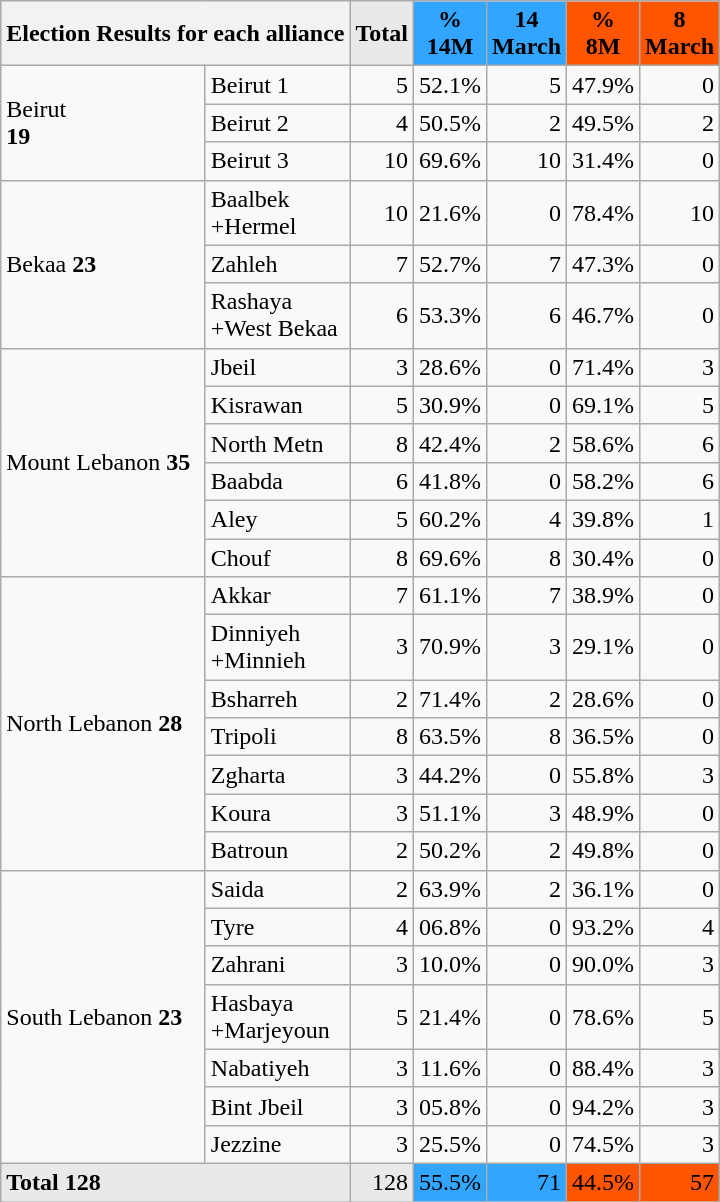<table class="wikitable sortable">
<tr>
<th colspan=2>Election Results for each alliance</th>
<th style="background-color:#E9E9E9" align=right>Total</th>
<th style="background-color:#31a5ff" align=right>% 14M</th>
<th style="background-color:#31a5ff" align=right>14 March</th>
<th style="background-color:#ff5400" align=right>% 8M</th>
<th style="background-color:#ff5400" align=right>8 March</th>
</tr>
<tr>
<td rowspan=3 valign=up>Beirut<br><strong>19</strong></td>
<td>Beirut 1</td>
<td align="right">5</td>
<td align="right">52.1%</td>
<td align="right">5</td>
<td align="right">47.9%</td>
<td align="right">0</td>
</tr>
<tr>
<td>Beirut 2</td>
<td align="right">4</td>
<td align="right">50.5%</td>
<td align="right">2</td>
<td align="right">49.5%</td>
<td align="right">2</td>
</tr>
<tr>
<td>Beirut 3</td>
<td align="right">10</td>
<td align="right">69.6%</td>
<td align="right">10</td>
<td align="right">31.4%</td>
<td align="right">0</td>
</tr>
<tr>
<td rowspan=3 valign=up>Bekaa <strong>23</strong></td>
<td>Baalbek<br>+Hermel</td>
<td align="right">10</td>
<td align="right">21.6%</td>
<td align="right">0</td>
<td align="right">78.4%</td>
<td align="right">10</td>
</tr>
<tr>
<td>Zahleh</td>
<td align="right">7</td>
<td align="right">52.7%</td>
<td align="right">7</td>
<td align="right">47.3%</td>
<td align="right">0</td>
</tr>
<tr>
<td>Rashaya<br>+West Bekaa</td>
<td align="right">6</td>
<td align="right">53.3%</td>
<td align="right">6</td>
<td align="right">46.7%</td>
<td align="right">0</td>
</tr>
<tr>
<td rowspan=6 valign=up>Mount Lebanon <strong>35</strong></td>
<td>Jbeil</td>
<td align="right">3</td>
<td align="right">28.6%</td>
<td align="right">0</td>
<td align="right">71.4%</td>
<td align="right">3</td>
</tr>
<tr>
<td>Kisrawan</td>
<td align="right">5</td>
<td align="right">30.9%</td>
<td align="right">0</td>
<td align="right">69.1%</td>
<td align="right">5</td>
</tr>
<tr>
<td>North Metn</td>
<td align="right">8</td>
<td align="right">42.4%</td>
<td align="right">2</td>
<td align="right">58.6%</td>
<td align="right">6</td>
</tr>
<tr>
<td>Baabda</td>
<td align="right">6</td>
<td align="right">41.8%</td>
<td align="right">0</td>
<td align="right">58.2%</td>
<td align="right">6</td>
</tr>
<tr>
<td>Aley</td>
<td align="right">5</td>
<td align="right">60.2%</td>
<td align="right">4</td>
<td align="right">39.8%</td>
<td align="right">1</td>
</tr>
<tr>
<td>Chouf</td>
<td align="right">8</td>
<td align="right">69.6%</td>
<td align="right">8</td>
<td align="right">30.4%</td>
<td align="right">0</td>
</tr>
<tr>
<td rowspan=7 valign=up>North Lebanon <strong>28</strong></td>
<td>Akkar</td>
<td align="right">7</td>
<td align="right">61.1%</td>
<td align="right">7</td>
<td align="right">38.9%</td>
<td align="right">0</td>
</tr>
<tr>
<td>Dinniyeh<br>+Minnieh</td>
<td align="right">3</td>
<td align="right">70.9%</td>
<td align="right">3</td>
<td align="right">29.1%</td>
<td align="right">0</td>
</tr>
<tr>
<td>Bsharreh</td>
<td align="right">2</td>
<td align="right">71.4%</td>
<td align="right">2</td>
<td align="right">28.6%</td>
<td align="right">0</td>
</tr>
<tr>
<td>Tripoli</td>
<td align="right">8</td>
<td align="right">63.5%</td>
<td align="right">8</td>
<td align="right">36.5%</td>
<td align="right">0</td>
</tr>
<tr>
<td>Zgharta</td>
<td align="right">3</td>
<td align="right">44.2%</td>
<td align="right">0</td>
<td align="right">55.8%</td>
<td align="right">3</td>
</tr>
<tr>
<td>Koura</td>
<td align="right">3</td>
<td align="right">51.1%</td>
<td align="right">3</td>
<td align="right">48.9%</td>
<td align="right">0</td>
</tr>
<tr>
<td>Batroun</td>
<td align="right">2</td>
<td align="right">50.2%</td>
<td align="right">2</td>
<td align="right">49.8%</td>
<td align="right">0</td>
</tr>
<tr>
<td rowspan=7 valign=up>South Lebanon <strong>23</strong></td>
<td>Saida</td>
<td align="right">2</td>
<td align="right">63.9%</td>
<td align="right">2</td>
<td align="right">36.1%</td>
<td align="right">0</td>
</tr>
<tr>
<td>Tyre</td>
<td align="right">4</td>
<td align="right">06.8%</td>
<td align="right">0</td>
<td align="right">93.2%</td>
<td align="right">4</td>
</tr>
<tr>
<td>Zahrani</td>
<td align="right">3</td>
<td align="right">10.0%</td>
<td align="right">0</td>
<td align="right">90.0%</td>
<td align="right">3</td>
</tr>
<tr>
<td>Hasbaya<br>+Marjeyoun</td>
<td align="right">5</td>
<td align="right">21.4%</td>
<td align="right">0</td>
<td align="right">78.6%</td>
<td align="right">5</td>
</tr>
<tr>
<td>Nabatiyeh</td>
<td align="right">3</td>
<td align="right">11.6%</td>
<td align="right">0</td>
<td align="right">88.4%</td>
<td align="right">3</td>
</tr>
<tr>
<td>Bint Jbeil</td>
<td align="right">3</td>
<td align="right">05.8%</td>
<td align="right">0</td>
<td align="right">94.2%</td>
<td align="right">3</td>
</tr>
<tr>
<td>Jezzine</td>
<td align="right">3</td>
<td align="right">25.5%</td>
<td align="right">0</td>
<td align="right">74.5%</td>
<td align="right">3</td>
</tr>
<tr>
<td style="background-color:#E9E9E9" colspan=2><strong>Total 128</strong></td>
<td width="30" align="right" style="background-color:#E9E9E9">128</td>
<td width="30" align="right" style="background-color:#31a5ff">55.5%</td>
<td width="30" align="right" style="background-color:#31a5ff">71</td>
<td width="30" align="right" style="background-color:#ff5400">44.5%</td>
<td width="30" align="right" style="background-color:#ff5400">57</td>
</tr>
</table>
